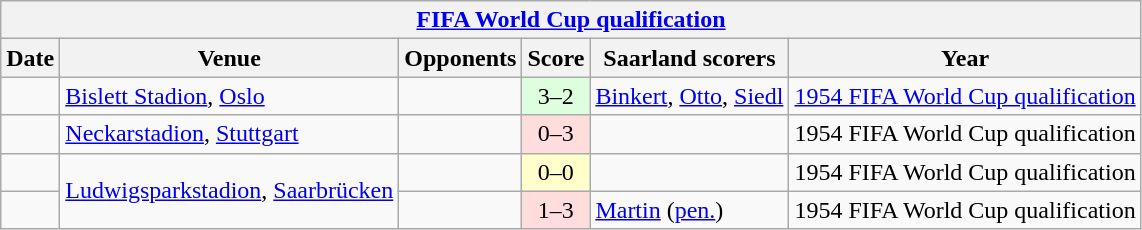<table class="wikitable sortable">
<tr>
<th colspan=6><a href='#'>FIFA World Cup qualification</a></th>
</tr>
<tr>
<th>Date</th>
<th>Venue</th>
<th>Opponents</th>
<th>Score</th>
<th>Saarland scorers</th>
<th>Year</th>
</tr>
<tr>
<td></td>
<td><a href='#'>Bislett Stadion</a>, <a href='#'>Oslo</a></td>
<td></td>
<td align=center bgcolor=#ddffdd>3–2</td>
<td><a href='#'>Binkert</a>, <a href='#'>Otto</a>, <a href='#'>Siedl</a></td>
<td><a href='#'>1954 FIFA World Cup qualification</a></td>
</tr>
<tr>
<td></td>
<td><a href='#'>Neckarstadion</a>, <a href='#'>Stuttgart</a></td>
<td></td>
<td align=center bgcolor=#ffdddd>0–3</td>
<td></td>
<td>1954 FIFA World Cup qualification</td>
</tr>
<tr>
<td></td>
<td rowspan=2><a href='#'>Ludwigsparkstadion</a>, <a href='#'>Saarbrücken</a></td>
<td></td>
<td align=center bgcolor=#ffffcc>0–0</td>
<td></td>
<td>1954 FIFA World Cup qualification</td>
</tr>
<tr>
<td></td>
<td></td>
<td align=center bgcolor=#ffdddd>1–3</td>
<td><a href='#'>Martin</a> (<a href='#'>pen.</a>)</td>
<td>1954 FIFA World Cup qualification</td>
</tr>
</table>
